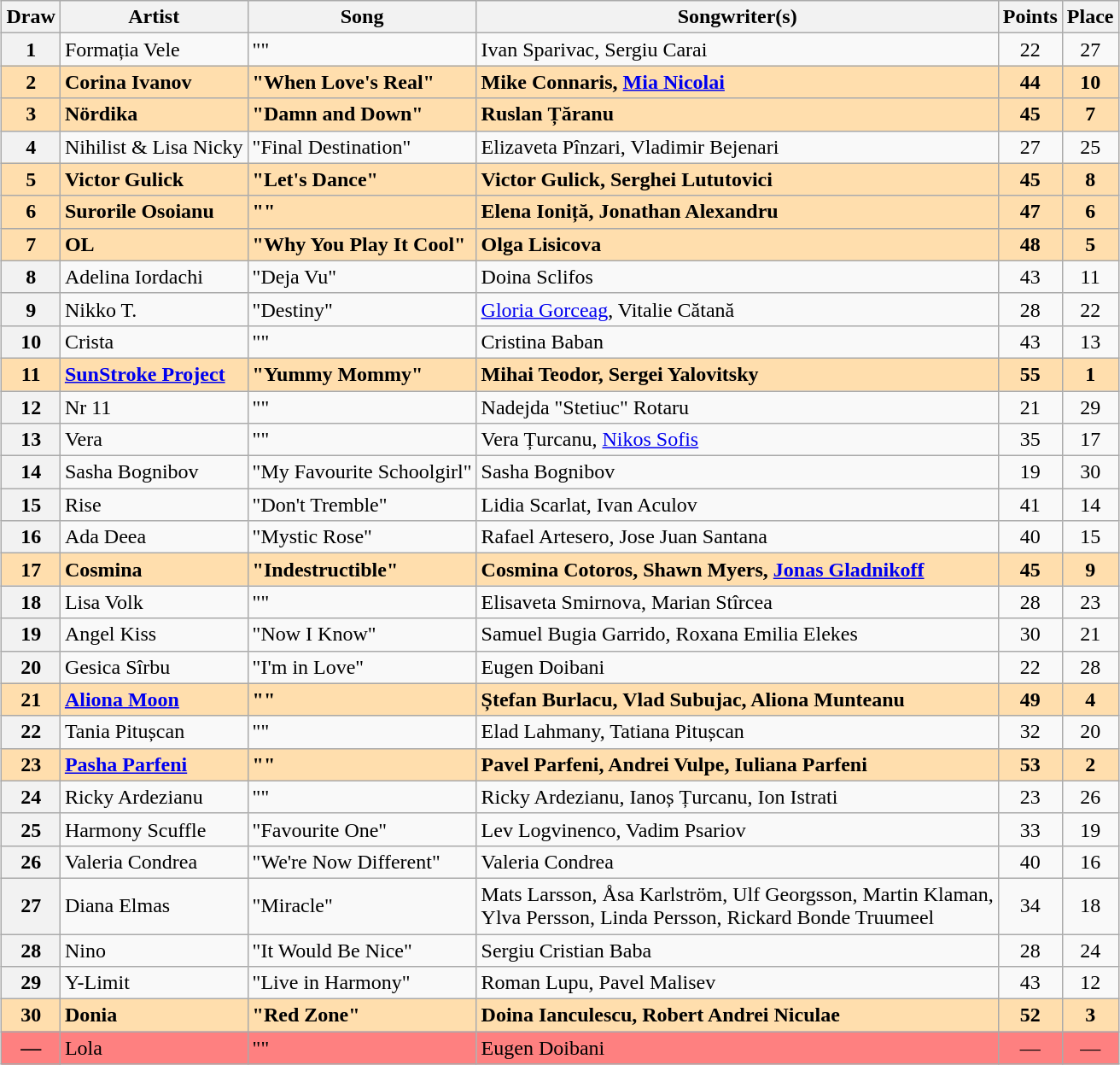<table class="wikitable sortable mw-collapsible plainrowheaders" style="margin: 1em auto 1em auto">
<tr>
<th scope="col">Draw</th>
<th scope="col">Artist</th>
<th scope="col">Song</th>
<th class="unsortable" scope="col">Songwriter(s)</th>
<th>Points</th>
<th>Place</th>
</tr>
<tr>
<th scope="row" style="text-align:center;">1</th>
<td>Formația Vele</td>
<td>""</td>
<td>Ivan Sparivac, Sergiu Carai</td>
<td align=center>22</td>
<td align=center>27</td>
</tr>
<tr style="font-weight:bold; background:navajowhite;">
<th scope="row" style="text-align:center; font-weight:bold; background:navajowhite;">2</th>
<td>Corina Ivanov</td>
<td>"When Love's Real"</td>
<td>Mike Connaris, <a href='#'>Mia Nicolai</a></td>
<td align=center>44</td>
<td align=center>10</td>
</tr>
<tr style="font-weight:bold; background:navajowhite;">
<th scope="row" style="text-align:center; font-weight:bold; background:navajowhite;">3</th>
<td>Nördika</td>
<td>"Damn and Down"</td>
<td>Ruslan Țăranu</td>
<td align=center>45</td>
<td align=center>7</td>
</tr>
<tr>
<th scope="row" style="text-align:center;">4</th>
<td>Nihilist & Lisa Nicky</td>
<td>"Final Destination"</td>
<td>Elizaveta Pînzari, Vladimir Bejenari</td>
<td align=center>27</td>
<td align=center>25</td>
</tr>
<tr style="font-weight:bold; background:navajowhite;">
<th scope="row" style="text-align:center; font-weight:bold; background:navajowhite;">5</th>
<td>Victor Gulick</td>
<td>"Let's Dance"</td>
<td>Victor Gulick, Serghei Lututovici</td>
<td align=center>45</td>
<td align=center>8</td>
</tr>
<tr style="font-weight:bold; background:navajowhite;">
<th scope="row" style="text-align:center; font-weight:bold; background:navajowhite;">6</th>
<td>Surorile Osoianu</td>
<td>""</td>
<td>Elena Ioniță, Jonathan Alexandru</td>
<td align=center>47</td>
<td align=center>6</td>
</tr>
<tr style="font-weight:bold; background:navajowhite;">
<th scope="row" style="text-align:center; font-weight:bold; background:navajowhite;">7</th>
<td>OL</td>
<td>"Why You Play It Cool"</td>
<td>Olga Lisicova</td>
<td align=center>48</td>
<td align=center>5</td>
</tr>
<tr>
<th scope="row" style="text-align:center;">8</th>
<td>Adelina Iordachi</td>
<td>"Deja Vu"</td>
<td>Doina Sclifos</td>
<td align=center>43</td>
<td align=center>11</td>
</tr>
<tr>
<th scope="row" style="text-align:center;">9</th>
<td>Nikko T.</td>
<td>"Destiny"</td>
<td><a href='#'>Gloria Gorceag</a>, Vitalie Cătană</td>
<td align=center>28</td>
<td align=center>22</td>
</tr>
<tr>
<th scope="row" style="text-align:center;">10</th>
<td>Crista</td>
<td>""</td>
<td>Cristina Baban</td>
<td align=center>43</td>
<td align=center>13</td>
</tr>
<tr style="font-weight:bold; background:navajowhite;">
<th scope="row" style="text-align:center; font-weight:bold; background:navajowhite;">11</th>
<td><a href='#'>SunStroke Project</a></td>
<td>"Yummy Mommy"</td>
<td>Mihai Teodor, Sergei Yalovitsky</td>
<td align=center>55</td>
<td align=center>1</td>
</tr>
<tr>
<th scope="row" style="text-align:center;">12</th>
<td>Nr 11</td>
<td>""</td>
<td>Nadejda "Stetiuc" Rotaru</td>
<td align=center>21</td>
<td align=center>29</td>
</tr>
<tr>
<th scope="row" style="text-align:center;">13</th>
<td>Vera</td>
<td>""</td>
<td>Vera Țurcanu, <a href='#'>Nikos Sofis</a></td>
<td align=center>35</td>
<td align=center>17</td>
</tr>
<tr>
<th scope="row" style="text-align:center;">14</th>
<td>Sasha Bognibov</td>
<td>"My Favourite Schoolgirl"</td>
<td>Sasha Bognibov</td>
<td align=center>19</td>
<td align=center>30</td>
</tr>
<tr>
<th scope="row" style="text-align:center;">15</th>
<td>Rise</td>
<td>"Don't Tremble"</td>
<td>Lidia Scarlat, Ivan Aculov</td>
<td align=center>41</td>
<td align=center>14</td>
</tr>
<tr>
<th scope="row" style="text-align:center;">16</th>
<td>Ada Deea</td>
<td>"Mystic Rose"</td>
<td>Rafael Artesero, Jose Juan Santana</td>
<td align=center>40</td>
<td align=center>15</td>
</tr>
<tr style="font-weight:bold; background:navajowhite;">
<th scope="row" style="text-align:center; font-weight:bold; background:navajowhite;">17</th>
<td>Cosmina</td>
<td>"Indestructible"</td>
<td>Cosmina Cotoros, Shawn Myers, <a href='#'>Jonas Gladnikoff</a></td>
<td align=center>45</td>
<td align=center>9</td>
</tr>
<tr>
<th scope="row" style="text-align:center;">18</th>
<td>Lisa Volk</td>
<td>""</td>
<td>Elisaveta Smirnova, Marian Stîrcea</td>
<td align=center>28</td>
<td align=center>23</td>
</tr>
<tr>
<th scope="row" style="text-align:center;">19</th>
<td>Angel Kiss</td>
<td>"Now I Know"</td>
<td>Samuel Bugia Garrido, Roxana Emilia Elekes</td>
<td align=center>30</td>
<td align=center>21</td>
</tr>
<tr>
<th scope="row" style="text-align:center;">20</th>
<td>Gesica Sîrbu</td>
<td>"I'm in Love"</td>
<td>Eugen Doibani</td>
<td align=center>22</td>
<td align=center>28</td>
</tr>
<tr style="font-weight:bold; background:navajowhite;">
<th scope="row" style="text-align:center; font-weight:bold; background:navajowhite;">21</th>
<td><a href='#'>Aliona Moon</a></td>
<td>""</td>
<td>Ștefan Burlacu, Vlad Subujac, Aliona Munteanu</td>
<td align=center>49</td>
<td align=center>4</td>
</tr>
<tr>
<th scope="row" style="text-align:center;">22</th>
<td>Tania Pitușcan</td>
<td>""</td>
<td>Elad Lahmany, Tatiana Pitușcan</td>
<td align=center>32</td>
<td align=center>20</td>
</tr>
<tr style="font-weight:bold; background:navajowhite;">
<th scope="row" style="text-align:center; font-weight:bold; background:navajowhite;">23</th>
<td><a href='#'>Pasha Parfeni</a></td>
<td>""</td>
<td>Pavel Parfeni, Andrei Vulpe, Iuliana Parfeni</td>
<td align=center>53</td>
<td align=center>2</td>
</tr>
<tr>
<th scope="row" style="text-align:center;">24</th>
<td>Ricky Ardezianu</td>
<td>""</td>
<td>Ricky Ardezianu, Ianoș Țurcanu, Ion Istrati</td>
<td align=center>23</td>
<td align=center>26</td>
</tr>
<tr>
<th scope="row" style="text-align:center;">25</th>
<td>Harmony Scuffle</td>
<td>"Favourite One"</td>
<td>Lev Logvinenco, Vadim Psariov</td>
<td align=center>33</td>
<td align=center>19</td>
</tr>
<tr>
<th scope="row" style="text-align:center;">26</th>
<td>Valeria Condrea</td>
<td>"We're Now Different"</td>
<td>Valeria Condrea</td>
<td align=center>40</td>
<td align=center>16</td>
</tr>
<tr>
<th scope="row" style="text-align:center;">27</th>
<td>Diana Elmas</td>
<td>"Miracle"</td>
<td>Mats Larsson, Åsa Karlström, Ulf Georgsson, Martin Klaman,<br>Ylva Persson, Linda Persson, Rickard Bonde Truumeel</td>
<td align=center>34</td>
<td align=center>18</td>
</tr>
<tr>
<th scope="row" style="text-align:center;">28</th>
<td>Nino</td>
<td>"It Would Be Nice"</td>
<td>Sergiu Cristian Baba</td>
<td align=center>28</td>
<td align=center>24</td>
</tr>
<tr>
<th scope="row" style="text-align:center;">29</th>
<td>Y-Limit</td>
<td>"Live in Harmony"</td>
<td>Roman Lupu, Pavel Malisev</td>
<td align=center>43</td>
<td align=center>12</td>
</tr>
<tr style="font-weight:bold; background:navajowhite;">
<th scope="row" style="text-align:center; font-weight:bold; background:navajowhite;">30</th>
<td>Donia</td>
<td>"Red Zone"</td>
<td>Doina Ianculescu, Robert Andrei Niculae</td>
<td align=center>52</td>
<td align=center>3</td>
</tr>
<tr style="background:#fe8080;">
<th scope="row" style="text-align:center;background:#fe8080;">—</th>
<td>Lola</td>
<td>""</td>
<td>Eugen Doibani</td>
<td align="center">—</td>
<td data-sort-value="31" align="center">—</td>
</tr>
</table>
